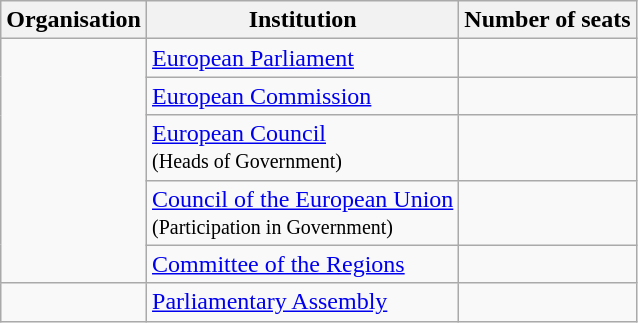<table class="wikitable">
<tr>
<th>Organisation</th>
<th>Institution</th>
<th>Number of seats</th>
</tr>
<tr>
<td rowspan=5></td>
<td><a href='#'>European Parliament</a></td>
<td></td>
</tr>
<tr>
<td><a href='#'>European Commission</a></td>
<td></td>
</tr>
<tr>
<td><a href='#'>European Council</a><br><small>(Heads of Government)</small></td>
<td></td>
</tr>
<tr>
<td><a href='#'>Council of the European Union</a><br><small>(Participation in Government)</small></td>
<td></td>
</tr>
<tr>
<td><a href='#'>Committee of the Regions</a></td>
<td></td>
</tr>
<tr>
<td></td>
<td><a href='#'>Parliamentary Assembly</a></td>
<td></td>
</tr>
</table>
